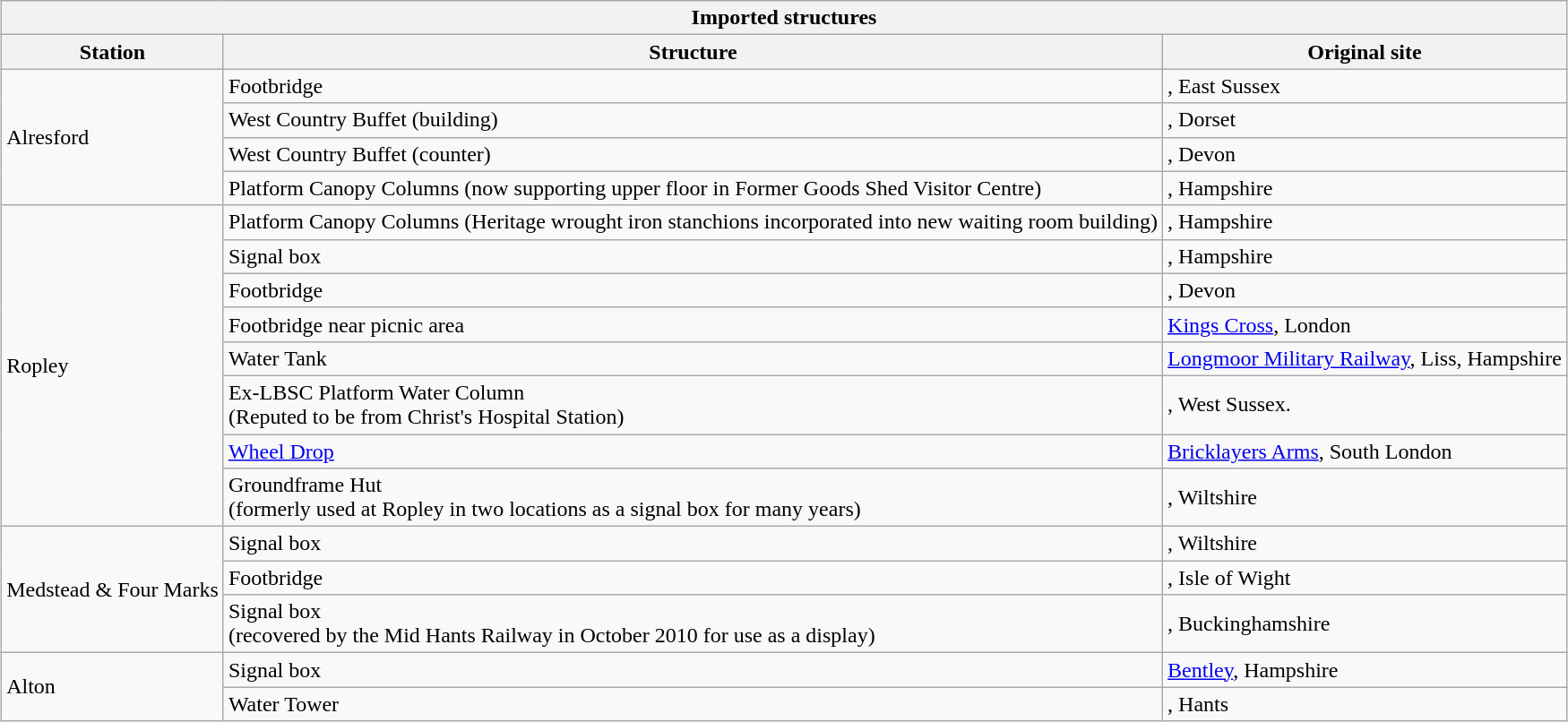<table class="wikitable" style="margin:auto;">
<tr>
<th colspan=3>Imported structures</th>
</tr>
<tr>
<th>Station</th>
<th>Structure</th>
<th>Original site</th>
</tr>
<tr>
<td rowspan="4">Alresford</td>
<td>Footbridge</td>
<td>, East Sussex</td>
</tr>
<tr>
<td>West Country Buffet (building)</td>
<td>, Dorset</td>
</tr>
<tr>
<td>West Country Buffet (counter)</td>
<td>, Devon</td>
</tr>
<tr>
<td>Platform Canopy Columns (now supporting upper floor in Former Goods Shed Visitor Centre)</td>
<td>, Hampshire</td>
</tr>
<tr>
<td rowspan="8">Ropley</td>
<td>Platform Canopy Columns (Heritage wrought iron stanchions incorporated into new waiting room building)</td>
<td>, Hampshire</td>
</tr>
<tr>
<td>Signal box</td>
<td>, Hampshire</td>
</tr>
<tr>
<td>Footbridge</td>
<td>, Devon</td>
</tr>
<tr>
<td>Footbridge near picnic area</td>
<td><a href='#'>Kings Cross</a>, London</td>
</tr>
<tr>
<td>Water Tank</td>
<td><a href='#'>Longmoor Military Railway</a>, Liss, Hampshire</td>
</tr>
<tr>
<td>Ex-LBSC Platform Water Column <br>(Reputed to be from Christ's Hospital Station)</td>
<td>, West Sussex.</td>
</tr>
<tr>
<td><a href='#'>Wheel Drop</a></td>
<td><a href='#'>Bricklayers Arms</a>, South London</td>
</tr>
<tr>
<td>Groundframe Hut<br>(formerly used at Ropley in two locations as a signal box for many years)</td>
<td>, Wiltshire</td>
</tr>
<tr>
<td rowspan="3">Medstead & Four Marks</td>
<td>Signal box</td>
<td>, Wiltshire</td>
</tr>
<tr>
<td>Footbridge</td>
<td>, Isle of Wight</td>
</tr>
<tr>
<td>Signal box <br>(recovered by the Mid Hants Railway in October 2010 for use as a display)</td>
<td>, Buckinghamshire</td>
</tr>
<tr>
<td rowspan="2">Alton</td>
<td>Signal box</td>
<td><a href='#'>Bentley</a>, Hampshire</td>
</tr>
<tr>
<td>Water Tower</td>
<td>, Hants</td>
</tr>
</table>
